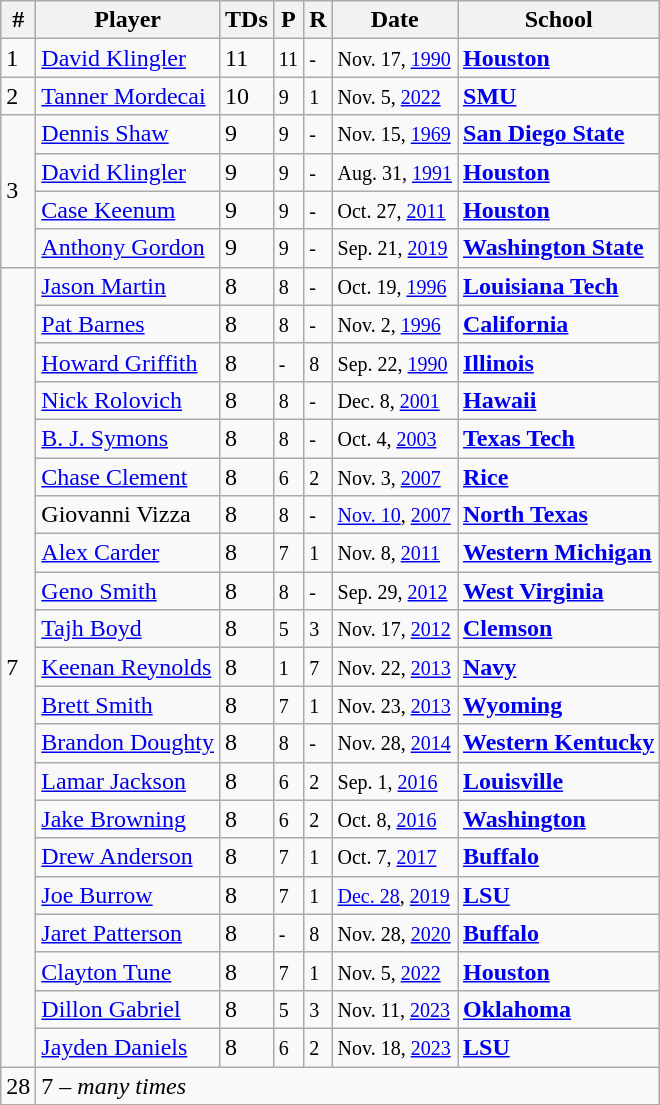<table class="wikitable" style="white-space: nowrap;">
<tr>
<th>#</th>
<th>Player</th>
<th>TDs</th>
<th>P</th>
<th>R</th>
<th>Date</th>
<th>School</th>
</tr>
<tr>
<td>1</td>
<td><a href='#'>David Klingler</a></td>
<td>11</td>
<td><small> 11 </small></td>
<td><small> - </small></td>
<td><small>Nov. 17, <a href='#'>1990</a></small></td>
<td><strong><a href='#'>Houston</a></strong></td>
</tr>
<tr>
<td>2</td>
<td><a href='#'>Tanner Mordecai</a></td>
<td>10</td>
<td><small> 9 </small></td>
<td><small> 1 </small></td>
<td><small>Nov. 5, <a href='#'>2022</a></small></td>
<td><strong><a href='#'>SMU</a></strong></td>
</tr>
<tr>
<td rowspan=4>3</td>
<td><a href='#'>Dennis Shaw</a></td>
<td>9</td>
<td><small> 9 </small></td>
<td><small> - </small></td>
<td><small>Nov. 15, <a href='#'>1969</a></small></td>
<td><strong><a href='#'>San Diego State</a></strong></td>
</tr>
<tr>
<td><a href='#'>David Klingler</a></td>
<td>9</td>
<td><small> 9 </small></td>
<td><small> - </small></td>
<td><small>Aug. 31, <a href='#'>1991</a></small></td>
<td><strong><a href='#'>Houston</a></strong></td>
</tr>
<tr>
<td><a href='#'>Case Keenum</a></td>
<td>9</td>
<td><small> 9 </small></td>
<td><small> - </small></td>
<td><small>Oct. 27, <a href='#'>2011</a></small></td>
<td><strong><a href='#'>Houston</a></strong></td>
</tr>
<tr>
<td><a href='#'>Anthony Gordon</a></td>
<td>9</td>
<td><small> 9 </small></td>
<td><small> - </small></td>
<td><small>Sep. 21, <a href='#'>2019</a></small></td>
<td><strong><a href='#'>Washington State</a></strong></td>
</tr>
<tr>
<td rowspan=21>7</td>
<td><a href='#'>Jason Martin</a></td>
<td>8</td>
<td><small> 8 </small></td>
<td><small> - </small></td>
<td><small>Oct. 19, <a href='#'>1996</a></small></td>
<td><strong><a href='#'>Louisiana Tech</a></strong></td>
</tr>
<tr>
<td><a href='#'>Pat Barnes</a></td>
<td>8</td>
<td><small> 8 </small></td>
<td><small> - </small></td>
<td><small>Nov. 2, <a href='#'>1996</a></small></td>
<td><strong><a href='#'>California</a></strong></td>
</tr>
<tr>
<td><a href='#'>Howard Griffith</a></td>
<td>8</td>
<td><small> - </small></td>
<td><small> 8 </small></td>
<td><small> Sep. 22, <a href='#'>1990</a> </small></td>
<td><strong><a href='#'>Illinois</a></strong></td>
</tr>
<tr>
<td><a href='#'>Nick Rolovich</a></td>
<td>8</td>
<td><small> 8 </small></td>
<td><small> - </small></td>
<td><small>Dec. 8, <a href='#'>2001</a></small></td>
<td><strong><a href='#'>Hawaii</a></strong></td>
</tr>
<tr>
<td><a href='#'>B. J. Symons</a></td>
<td>8</td>
<td><small> 8 </small></td>
<td><small> - </small></td>
<td><small>Oct. 4, <a href='#'>2003</a></small></td>
<td><strong><a href='#'>Texas Tech</a></strong></td>
</tr>
<tr>
<td><a href='#'>Chase Clement</a></td>
<td>8</td>
<td><small> 6 </small></td>
<td><small> 2 </small></td>
<td><small> Nov. 3, <a href='#'>2007</a> </small></td>
<td><strong><a href='#'>Rice</a></strong></td>
</tr>
<tr>
<td>Giovanni Vizza</td>
<td>8</td>
<td><small> 8 </small></td>
<td><small> - </small></td>
<td><small><a href='#'>Nov. 10</a>, <a href='#'>2007</a></small></td>
<td><strong><a href='#'>North Texas</a></strong></td>
</tr>
<tr>
<td><a href='#'>Alex Carder</a></td>
<td>8</td>
<td><small> 7 </small></td>
<td><small> 1 </small></td>
<td><small>Nov. 8, <a href='#'>2011</a> </small></td>
<td><strong><a href='#'>Western Michigan</a></strong></td>
</tr>
<tr>
<td><a href='#'>Geno Smith</a></td>
<td>8</td>
<td><small> 8 </small></td>
<td><small> - </small></td>
<td><small>Sep. 29, <a href='#'>2012</a></small></td>
<td><strong><a href='#'>West Virginia</a></strong></td>
</tr>
<tr>
<td><a href='#'>Tajh Boyd</a></td>
<td>8</td>
<td><small> 5 </small></td>
<td><small> 3 </small></td>
<td><small>Nov. 17, <a href='#'>2012</a> </small></td>
<td><strong><a href='#'>Clemson</a></strong></td>
</tr>
<tr>
<td><a href='#'>Keenan Reynolds</a></td>
<td>8</td>
<td><small> 1 </small></td>
<td><small> 7 </small></td>
<td><small> Nov. 22, <a href='#'>2013</a> </small></td>
<td><strong><a href='#'>Navy</a></strong></td>
</tr>
<tr>
<td><a href='#'>Brett Smith</a></td>
<td>8</td>
<td><small> 7 </small></td>
<td><small> 1 </small></td>
<td><small> Nov. 23, <a href='#'>2013</a> </small></td>
<td><strong><a href='#'>Wyoming</a></strong></td>
</tr>
<tr>
<td><a href='#'>Brandon Doughty</a></td>
<td>8</td>
<td><small> 8 </small></td>
<td><small> - </small></td>
<td><small>Nov. 28, <a href='#'>2014</a></small></td>
<td><strong><a href='#'>Western Kentucky</a></strong></td>
</tr>
<tr>
<td><a href='#'>Lamar Jackson</a></td>
<td>8</td>
<td><small> 6 </small></td>
<td><small> 2 </small></td>
<td><small> Sep. 1, <a href='#'>2016</a> </small></td>
<td><strong><a href='#'>Louisville</a></strong></td>
</tr>
<tr>
<td><a href='#'>Jake Browning</a></td>
<td>8</td>
<td><small> 6 </small></td>
<td><small> 2 </small></td>
<td><small> Oct. 8, <a href='#'>2016</a> </small></td>
<td><strong><a href='#'>Washington</a></strong></td>
</tr>
<tr>
<td><a href='#'>Drew Anderson</a></td>
<td>8</td>
<td><small> 7 </small></td>
<td><small> 1 </small></td>
<td><small> Oct. 7, <a href='#'>2017</a> </small></td>
<td><strong><a href='#'>Buffalo</a></strong></td>
</tr>
<tr>
<td><a href='#'>Joe Burrow</a></td>
<td>8</td>
<td><small> 7 </small></td>
<td><small> 1 </small></td>
<td><small> <a href='#'>Dec. 28</a>, <a href='#'>2019</a> </small></td>
<td><strong><a href='#'>LSU</a></strong></td>
</tr>
<tr>
<td><a href='#'>Jaret Patterson</a></td>
<td>8</td>
<td><small> - </small></td>
<td><small> 8 </small></td>
<td><small> Nov. 28, <a href='#'>2020</a> </small></td>
<td><strong><a href='#'>Buffalo</a></strong></td>
</tr>
<tr>
<td><a href='#'>Clayton Tune</a></td>
<td>8</td>
<td><small>7</small></td>
<td><small>1</small></td>
<td><small> Nov. 5, <a href='#'>2022</a> </small></td>
<td><strong><a href='#'>Houston</a></strong></td>
</tr>
<tr>
<td><a href='#'>Dillon Gabriel</a></td>
<td>8</td>
<td><small>5</small></td>
<td><small>3</small></td>
<td><small> Nov. 11, <a href='#'>2023</a> </small></td>
<td><strong><a href='#'>Oklahoma</a></strong></td>
</tr>
<tr>
<td><a href='#'>Jayden Daniels</a></td>
<td>8</td>
<td><small>6</small></td>
<td><small>2</small></td>
<td><small> Nov. 18, <a href='#'>2023</a> </small></td>
<td><strong><a href='#'>LSU</a></strong></td>
</tr>
<tr>
<td>28</td>
<td colspan=6>7 – <em>many times</em></td>
</tr>
</table>
